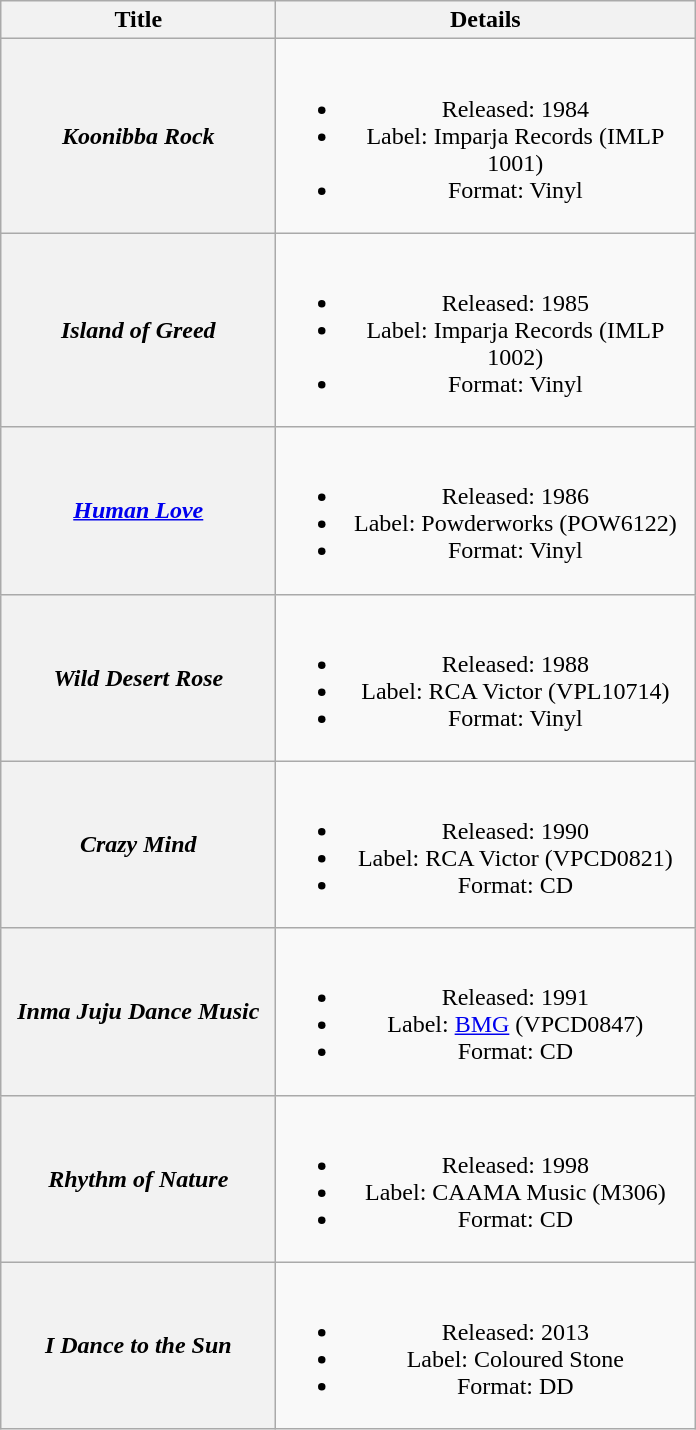<table class="wikitable plainrowheaders" style="text-align:center;" border="1">
<tr>
<th scope="col" style="width:11em;">Title</th>
<th scope="col" style="width:17em;">Details</th>
</tr>
<tr>
<th scope="row"><em>Koonibba Rock</em></th>
<td><br><ul><li>Released: 1984</li><li>Label: Imparja Records (IMLP 1001)</li><li>Format: Vinyl</li></ul></td>
</tr>
<tr>
<th scope="row"><em>Island of Greed</em></th>
<td><br><ul><li>Released: 1985</li><li>Label: Imparja Records (IMLP 1002)</li><li>Format: Vinyl</li></ul></td>
</tr>
<tr>
<th scope="row"><em><a href='#'>Human Love</a></em></th>
<td><br><ul><li>Released: 1986</li><li>Label: Powderworks (POW6122)</li><li>Format: Vinyl</li></ul></td>
</tr>
<tr>
<th scope="row"><em>Wild Desert Rose</em></th>
<td><br><ul><li>Released: 1988</li><li>Label: RCA Victor (VPL10714)</li><li>Format: Vinyl</li></ul></td>
</tr>
<tr>
<th scope="row"><em>Crazy Mind</em></th>
<td><br><ul><li>Released: 1990</li><li>Label: RCA Victor (VPCD0821)</li><li>Format: CD</li></ul></td>
</tr>
<tr>
<th scope="row"><em>Inma Juju Dance Music</em></th>
<td><br><ul><li>Released: 1991</li><li>Label: <a href='#'>BMG</a> (VPCD0847)</li><li>Format: CD</li></ul></td>
</tr>
<tr>
<th scope="row"><em>Rhythm of Nature</em></th>
<td><br><ul><li>Released: 1998</li><li>Label: CAAMA Music (M306)</li><li>Format: CD</li></ul></td>
</tr>
<tr>
<th scope="row"><em>I Dance to the Sun</em></th>
<td><br><ul><li>Released: 2013</li><li>Label: Coloured Stone</li><li>Format: DD</li></ul></td>
</tr>
</table>
